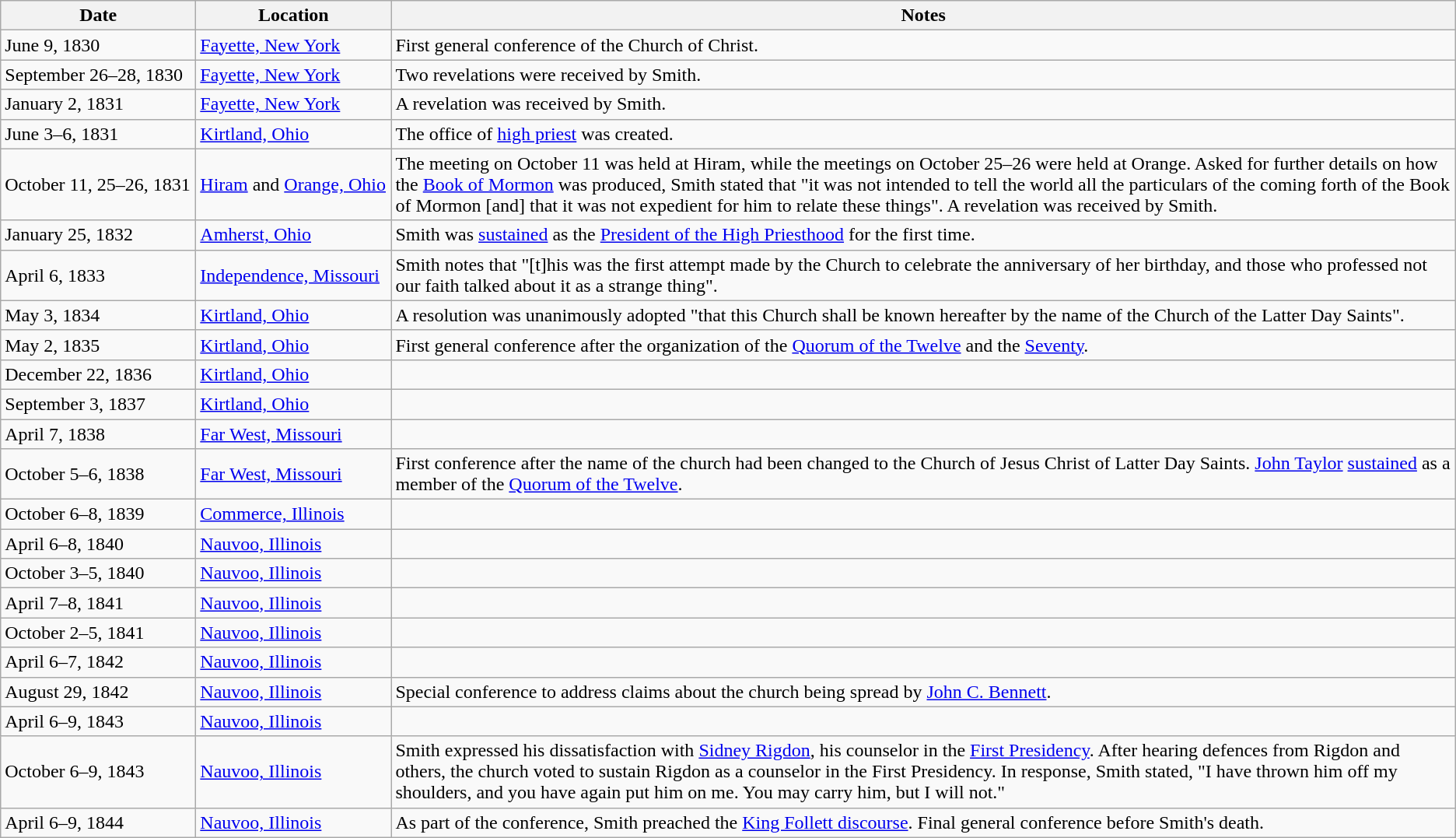<table class="wikitable">
<tr>
<th style="width:160px">Date</th>
<th style="width:160px">Location</th>
<th>Notes</th>
</tr>
<tr>
<td>June 9, 1830</td>
<td><a href='#'>Fayette, New York</a></td>
<td>First general conference of the Church of Christ.</td>
</tr>
<tr>
<td>September 26–28, 1830</td>
<td><a href='#'>Fayette, New York</a></td>
<td>Two revelations were received by Smith.</td>
</tr>
<tr>
<td>January 2, 1831</td>
<td><a href='#'>Fayette, New York</a></td>
<td>A revelation was received by Smith.</td>
</tr>
<tr>
<td>June 3–6, 1831</td>
<td><a href='#'>Kirtland, Ohio</a></td>
<td>The office of <a href='#'>high priest</a> was created.</td>
</tr>
<tr>
<td>October 11, 25–26, 1831</td>
<td><a href='#'>Hiram</a> and <a href='#'>Orange, Ohio</a></td>
<td>The meeting on October 11 was held at Hiram, while the meetings on October 25–26 were held at Orange. Asked for further details on how the <a href='#'>Book of Mormon</a> was produced, Smith stated that "it was not intended to tell the world all the particulars of the coming forth of the Book of Mormon [and] that it was not expedient for him to relate these things". A revelation was received by Smith.</td>
</tr>
<tr>
<td>January 25, 1832</td>
<td><a href='#'>Amherst, Ohio</a></td>
<td>Smith was <a href='#'>sustained</a> as the <a href='#'>President of the High Priesthood</a> for the first time.</td>
</tr>
<tr>
<td>April 6, 1833</td>
<td><a href='#'>Independence, Missouri</a></td>
<td>Smith notes that "[t]his was the first attempt made by the Church to celebrate the anniversary of her birthday, and those who professed not our faith talked about it as a strange thing".</td>
</tr>
<tr>
<td>May 3, 1834</td>
<td><a href='#'>Kirtland, Ohio</a></td>
<td>A resolution was unanimously adopted "that this Church shall be known hereafter by the name of the Church of the Latter Day Saints".</td>
</tr>
<tr>
<td>May 2, 1835</td>
<td><a href='#'>Kirtland, Ohio</a></td>
<td>First general conference after the organization of the <a href='#'>Quorum of the Twelve</a> and the <a href='#'>Seventy</a>.</td>
</tr>
<tr>
<td>December 22, 1836</td>
<td><a href='#'>Kirtland, Ohio</a></td>
<td></td>
</tr>
<tr>
<td>September 3, 1837</td>
<td><a href='#'>Kirtland, Ohio</a></td>
<td></td>
</tr>
<tr>
<td>April 7, 1838</td>
<td><a href='#'>Far West, Missouri</a></td>
<td></td>
</tr>
<tr>
<td>October 5–6, 1838</td>
<td><a href='#'>Far West, Missouri</a></td>
<td>First conference after the name of the church had been changed to the Church of Jesus Christ of Latter Day Saints. <a href='#'>John Taylor</a> <a href='#'>sustained</a> as a member of the <a href='#'>Quorum of the Twelve</a>.</td>
</tr>
<tr>
<td>October 6–8, 1839</td>
<td><a href='#'>Commerce, Illinois</a></td>
<td></td>
</tr>
<tr>
<td>April 6–8, 1840</td>
<td><a href='#'>Nauvoo, Illinois</a></td>
<td></td>
</tr>
<tr>
<td>October 3–5, 1840</td>
<td><a href='#'>Nauvoo, Illinois</a></td>
<td></td>
</tr>
<tr>
<td>April 7–8, 1841</td>
<td><a href='#'>Nauvoo, Illinois</a></td>
<td></td>
</tr>
<tr>
<td>October 2–5, 1841</td>
<td><a href='#'>Nauvoo, Illinois</a></td>
<td></td>
</tr>
<tr>
<td>April 6–7, 1842</td>
<td><a href='#'>Nauvoo, Illinois</a></td>
<td></td>
</tr>
<tr>
<td>August 29, 1842</td>
<td><a href='#'>Nauvoo, Illinois</a></td>
<td>Special conference to address claims about the church being spread by <a href='#'>John C. Bennett</a>.</td>
</tr>
<tr>
<td>April 6–9, 1843</td>
<td><a href='#'>Nauvoo, Illinois</a></td>
<td></td>
</tr>
<tr>
<td>October 6–9, 1843</td>
<td><a href='#'>Nauvoo, Illinois</a></td>
<td>Smith expressed his dissatisfaction with <a href='#'>Sidney Rigdon</a>, his counselor in the <a href='#'>First Presidency</a>. After hearing defences from Rigdon and others, the church voted to sustain Rigdon as a counselor in the First Presidency. In response, Smith stated, "I have thrown him off my shoulders, and you have again put him on me. You may carry him, but I will not."</td>
</tr>
<tr>
<td>April 6–9, 1844</td>
<td><a href='#'>Nauvoo, Illinois</a></td>
<td>As part of the conference, Smith preached the <a href='#'>King Follett discourse</a>. Final general conference before Smith's death.</td>
</tr>
</table>
